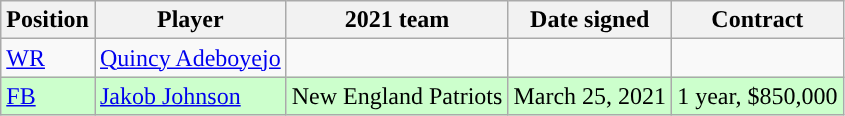<table class="wikitable">
<tr>
<th>Position</th>
<th>Player</th>
<th>2021 team</th>
<th>Date signed</th>
<th>Contract</th>
</tr>
<tr style="background:#">
<td><a href='#'>WR</a></td>
<td><a href='#'>Quincy Adeboyejo</a></td>
<td></td>
<td></td>
<td></td>
</tr>
<tr style="background:#cfc;">
<td><a href='#'>FB</a></td>
<td><a href='#'>Jakob Johnson</a></td>
<td>New England Patriots</td>
<td>March 25, 2021</td>
<td>1 year, $850,000</td>
</tr>
</table>
